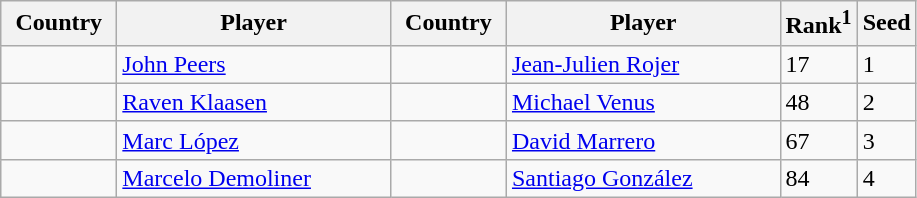<table class="sortable wikitable">
<tr>
<th width="70">Country</th>
<th width="175">Player</th>
<th width="70">Country</th>
<th width="175">Player</th>
<th>Rank<sup>1</sup></th>
<th>Seed</th>
</tr>
<tr>
<td></td>
<td><a href='#'>John Peers</a></td>
<td></td>
<td><a href='#'>Jean-Julien Rojer</a></td>
<td>17</td>
<td>1</td>
</tr>
<tr>
<td></td>
<td><a href='#'>Raven Klaasen</a></td>
<td></td>
<td><a href='#'>Michael Venus</a></td>
<td>48</td>
<td>2</td>
</tr>
<tr>
<td></td>
<td><a href='#'>Marc López</a></td>
<td></td>
<td><a href='#'>David Marrero</a></td>
<td>67</td>
<td>3</td>
</tr>
<tr>
<td></td>
<td><a href='#'>Marcelo Demoliner</a></td>
<td></td>
<td><a href='#'>Santiago González</a></td>
<td>84</td>
<td>4</td>
</tr>
</table>
